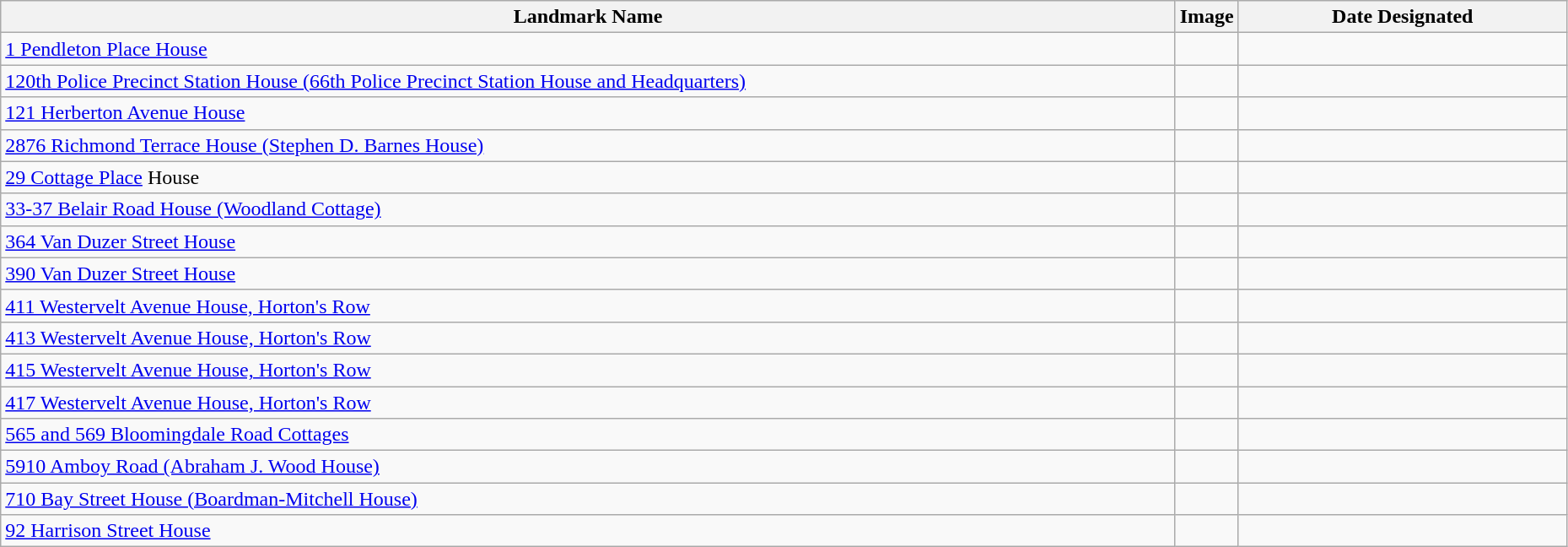<table class="wikitable sortable" style="width:98%">
<tr>
<th width = 75%><strong>Landmark Name</strong></th>
<th width = 4% class="unsortable"><strong>Image</strong></th>
<th><strong>Date Designated</strong></th>
</tr>
<tr>
<td><a href='#'>1 Pendleton Place House</a></td>
<td></td>
<td> </td>
</tr>
<tr>
<td><a href='#'>120th Police Precinct Station House (66th Police Precinct Station House and Headquarters)</a></td>
<td></td>
<td> </td>
</tr>
<tr>
<td><a href='#'>121 Herberton Avenue House</a></td>
<td></td>
<td> </td>
</tr>
<tr>
<td><a href='#'>2876 Richmond Terrace House (Stephen D. Barnes House)</a> </td>
<td></td>
<td> </td>
</tr>
<tr>
<td><a href='#'>29 Cottage Place</a> House </td>
<td></td>
<td> </td>
</tr>
<tr>
<td><a href='#'>33-37 Belair Road House (Woodland Cottage)</a> </td>
<td></td>
<td> </td>
</tr>
<tr>
<td><a href='#'>364 Van Duzer Street House</a></td>
<td></td>
<td> </td>
</tr>
<tr>
<td><a href='#'>390 Van Duzer Street House</a></td>
<td></td>
<td> </td>
</tr>
<tr>
<td><a href='#'>411 Westervelt Avenue House, Horton's Row</a></td>
<td></td>
<td> </td>
</tr>
<tr>
<td><a href='#'>413 Westervelt Avenue House, Horton's Row</a></td>
<td></td>
<td> </td>
</tr>
<tr>
<td><a href='#'>415 Westervelt Avenue House, Horton's Row</a></td>
<td></td>
<td> </td>
</tr>
<tr>
<td><a href='#'>417 Westervelt Avenue House, Horton's Row</a></td>
<td></td>
<td> </td>
</tr>
<tr>
<td><a href='#'>565 and 569 Bloomingdale Road Cottages</a></td>
<td></td>
<td> </td>
</tr>
<tr>
<td><a href='#'>5910 Amboy Road (Abraham J. Wood House)</a> </td>
<td></td>
<td> </td>
</tr>
<tr>
<td><a href='#'>710 Bay Street House (Boardman-Mitchell House)</a></td>
<td></td>
<td> </td>
</tr>
<tr>
<td><a href='#'>92 Harrison Street House</a> </td>
<td></td>
<td> </td>
</tr>
</table>
